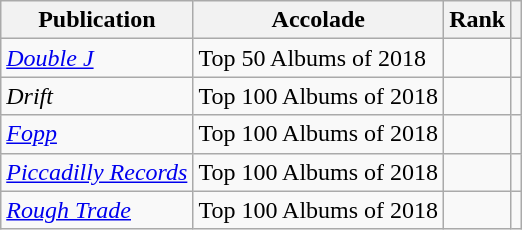<table class="sortable wikitable">
<tr>
<th>Publication</th>
<th>Accolade</th>
<th>Rank</th>
<th class="unsortable"></th>
</tr>
<tr>
<td><em><a href='#'>Double J</a></em></td>
<td>Top 50 Albums of 2018</td>
<td></td>
<td></td>
</tr>
<tr>
<td><em>Drift</em></td>
<td>Top 100 Albums of 2018</td>
<td></td>
<td></td>
</tr>
<tr>
<td><em><a href='#'>Fopp</a></em></td>
<td>Top 100 Albums of 2018</td>
<td></td>
<td></td>
</tr>
<tr>
<td><em><a href='#'>Piccadilly Records</a></em></td>
<td>Top 100 Albums of 2018</td>
<td></td>
<td></td>
</tr>
<tr>
<td><em><a href='#'>Rough Trade</a></em></td>
<td>Top 100 Albums of 2018</td>
<td></td>
<td></td>
</tr>
</table>
